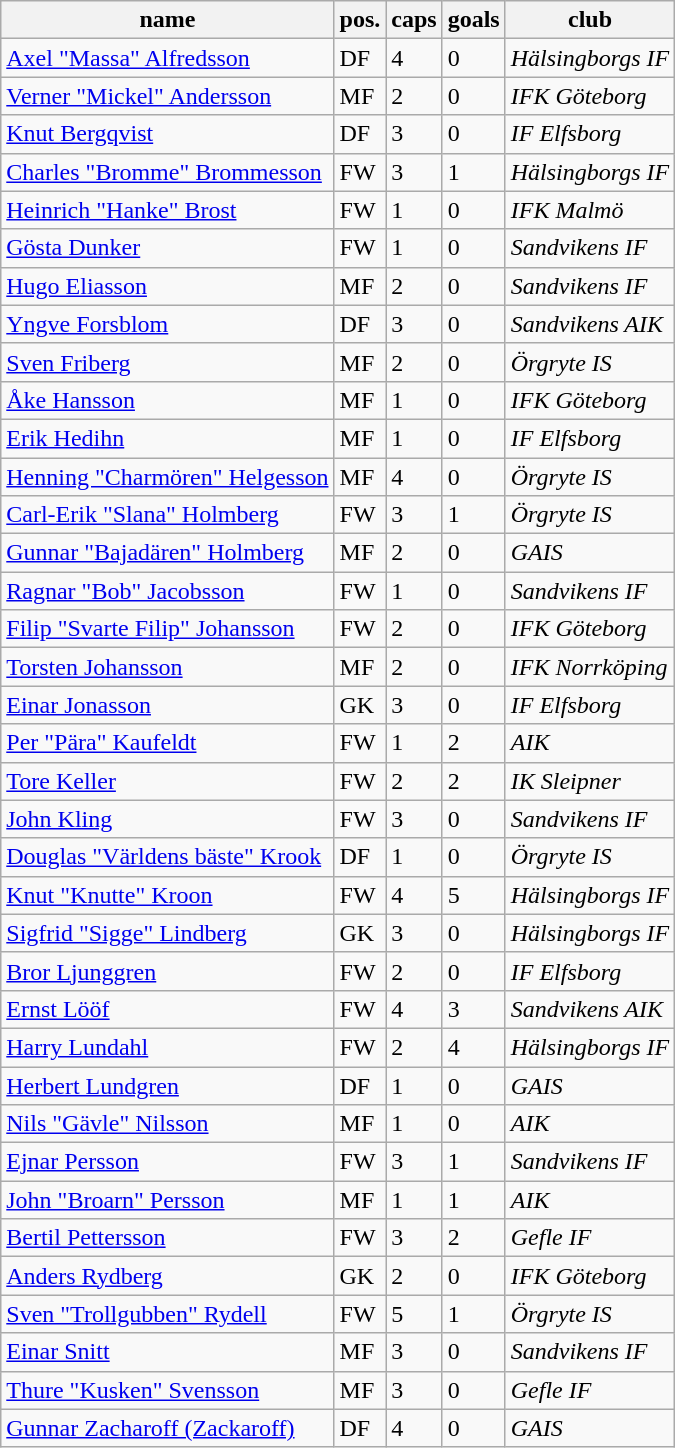<table class="wikitable" border="1">
<tr>
<th>name</th>
<th>pos.</th>
<th>caps</th>
<th>goals</th>
<th>club</th>
</tr>
<tr>
<td><a href='#'>Axel "Massa" Alfredsson</a></td>
<td>DF</td>
<td>4</td>
<td>0</td>
<td><em>Hälsingborgs IF</em></td>
</tr>
<tr>
<td><a href='#'>Verner "Mickel" Andersson</a></td>
<td>MF</td>
<td>2</td>
<td>0</td>
<td><em>IFK Göteborg</em></td>
</tr>
<tr>
<td><a href='#'>Knut Bergqvist</a></td>
<td>DF</td>
<td>3</td>
<td>0</td>
<td><em>IF Elfsborg</em></td>
</tr>
<tr>
<td><a href='#'>Charles "Bromme" Brommesson</a></td>
<td>FW</td>
<td>3</td>
<td>1</td>
<td><em>Hälsingborgs IF</em></td>
</tr>
<tr>
<td><a href='#'>Heinrich "Hanke" Brost</a></td>
<td>FW</td>
<td>1</td>
<td>0</td>
<td><em>IFK Malmö</em></td>
</tr>
<tr>
<td><a href='#'>Gösta Dunker</a></td>
<td>FW</td>
<td>1</td>
<td>0</td>
<td><em>Sandvikens IF</em></td>
</tr>
<tr>
<td><a href='#'>Hugo Eliasson</a></td>
<td>MF</td>
<td>2</td>
<td>0</td>
<td><em>Sandvikens IF</em></td>
</tr>
<tr>
<td><a href='#'>Yngve Forsblom</a></td>
<td>DF</td>
<td>3</td>
<td>0</td>
<td><em>Sandvikens AIK</em></td>
</tr>
<tr>
<td><a href='#'>Sven Friberg</a></td>
<td>MF</td>
<td>2</td>
<td>0</td>
<td><em>Örgryte IS</em></td>
</tr>
<tr>
<td><a href='#'>Åke Hansson</a></td>
<td>MF</td>
<td>1</td>
<td>0</td>
<td><em>IFK Göteborg</em></td>
</tr>
<tr>
<td><a href='#'>Erik Hedihn</a></td>
<td>MF</td>
<td>1</td>
<td>0</td>
<td><em>IF Elfsborg</em></td>
</tr>
<tr>
<td><a href='#'>Henning "Charmören" Helgesson</a></td>
<td>MF</td>
<td>4</td>
<td>0</td>
<td><em>Örgryte IS</em></td>
</tr>
<tr>
<td><a href='#'>Carl-Erik "Slana" Holmberg</a></td>
<td>FW</td>
<td>3</td>
<td>1</td>
<td><em>Örgryte IS</em></td>
</tr>
<tr>
<td><a href='#'>Gunnar "Bajadären" Holmberg</a></td>
<td>MF</td>
<td>2</td>
<td>0</td>
<td><em>GAIS</em></td>
</tr>
<tr>
<td><a href='#'>Ragnar "Bob" Jacobsson</a></td>
<td>FW</td>
<td>1</td>
<td>0</td>
<td><em>Sandvikens IF</em></td>
</tr>
<tr>
<td><a href='#'>Filip "Svarte Filip" Johansson</a></td>
<td>FW</td>
<td>2</td>
<td>0</td>
<td><em>IFK Göteborg</em></td>
</tr>
<tr>
<td><a href='#'>Torsten Johansson</a></td>
<td>MF</td>
<td>2</td>
<td>0</td>
<td><em> IFK Norrköping</em></td>
</tr>
<tr>
<td><a href='#'>Einar Jonasson</a></td>
<td>GK</td>
<td>3</td>
<td>0</td>
<td><em>IF Elfsborg</em></td>
</tr>
<tr>
<td><a href='#'>Per "Pära" Kaufeldt</a></td>
<td>FW</td>
<td>1</td>
<td>2</td>
<td><em>AIK</em></td>
</tr>
<tr>
<td><a href='#'>Tore Keller</a></td>
<td>FW</td>
<td>2</td>
<td>2</td>
<td><em>IK Sleipner</em></td>
</tr>
<tr>
<td><a href='#'>John Kling</a></td>
<td>FW</td>
<td>3</td>
<td>0</td>
<td><em>Sandvikens IF</em></td>
</tr>
<tr>
<td><a href='#'>Douglas "Världens bäste" Krook</a></td>
<td>DF</td>
<td>1</td>
<td>0</td>
<td><em>Örgryte IS</em></td>
</tr>
<tr>
<td><a href='#'>Knut "Knutte" Kroon</a></td>
<td>FW</td>
<td>4</td>
<td>5</td>
<td><em>Hälsingborgs IF</em></td>
</tr>
<tr>
<td><a href='#'>Sigfrid "Sigge" Lindberg</a></td>
<td>GK</td>
<td>3</td>
<td>0</td>
<td><em>Hälsingborgs IF</em></td>
</tr>
<tr>
<td><a href='#'>Bror Ljunggren</a></td>
<td>FW</td>
<td>2</td>
<td>0</td>
<td><em>IF Elfsborg</em></td>
</tr>
<tr>
<td><a href='#'>Ernst Lööf</a></td>
<td>FW</td>
<td>4</td>
<td>3</td>
<td><em>Sandvikens AIK</em></td>
</tr>
<tr>
<td><a href='#'>Harry Lundahl</a></td>
<td>FW</td>
<td>2</td>
<td>4</td>
<td><em>Hälsingborgs IF</em></td>
</tr>
<tr>
<td><a href='#'>Herbert Lundgren</a></td>
<td>DF</td>
<td>1</td>
<td>0</td>
<td><em>GAIS</em></td>
</tr>
<tr>
<td><a href='#'>Nils "Gävle" Nilsson</a></td>
<td>MF</td>
<td>1</td>
<td>0</td>
<td><em>AIK</em></td>
</tr>
<tr>
<td><a href='#'>Ejnar Persson</a></td>
<td>FW</td>
<td>3</td>
<td>1</td>
<td><em>Sandvikens IF</em></td>
</tr>
<tr>
<td><a href='#'>John "Broarn" Persson</a></td>
<td>MF</td>
<td>1</td>
<td>1</td>
<td><em>AIK</em></td>
</tr>
<tr>
<td><a href='#'>Bertil Pettersson</a></td>
<td>FW</td>
<td>3</td>
<td>2</td>
<td><em>Gefle IF</em></td>
</tr>
<tr>
<td><a href='#'>Anders Rydberg</a></td>
<td>GK</td>
<td>2</td>
<td>0</td>
<td><em>IFK Göteborg</em></td>
</tr>
<tr>
<td><a href='#'>Sven "Trollgubben" Rydell</a></td>
<td>FW</td>
<td>5</td>
<td>1</td>
<td><em>Örgryte IS</em></td>
</tr>
<tr>
<td><a href='#'>Einar Snitt</a></td>
<td>MF</td>
<td>3</td>
<td>0</td>
<td><em>Sandvikens IF</em></td>
</tr>
<tr>
<td><a href='#'>Thure "Kusken" Svensson</a></td>
<td>MF</td>
<td>3</td>
<td>0</td>
<td><em>Gefle IF</em></td>
</tr>
<tr>
<td><a href='#'>Gunnar Zacharoff (Zackaroff)</a></td>
<td>DF</td>
<td>4</td>
<td>0</td>
<td><em>GAIS</em></td>
</tr>
</table>
